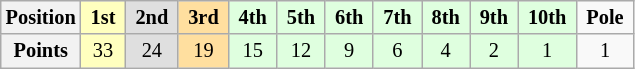<table class="wikitable" style="font-size:85%; text-align:center">
<tr>
<th>Position</th>
<td style="background:#FFFFBF;"> <strong>1st</strong> </td>
<td style="background:#DFDFDF;"> <strong>2nd</strong> </td>
<td style="background:#FFDF9F;"> <strong>3rd</strong> </td>
<td style="background:#DFFFDF;"> <strong>4th</strong> </td>
<td style="background:#DFFFDF;"> <strong>5th</strong> </td>
<td style="background:#DFFFDF;"> <strong>6th</strong> </td>
<td style="background:#DFFFDF;"> <strong>7th</strong> </td>
<td style="background:#DFFFDF;"> <strong>8th</strong> </td>
<td style="background:#DFFFDF;"> <strong>9th</strong> </td>
<td style="background:#DFFFDF;"> <strong>10th</strong> </td>
<td> <strong>Pole</strong> </td>
</tr>
<tr>
<th>Points</th>
<td style="background:#FFFFBF;">33</td>
<td style="background:#DFDFDF;">24</td>
<td style="background:#FFDF9F;">19</td>
<td style="background:#DFFFDF;">15</td>
<td style="background:#DFFFDF;">12</td>
<td style="background:#DFFFDF;">9</td>
<td style="background:#DFFFDF;">6</td>
<td style="background:#DFFFDF;">4</td>
<td style="background:#DFFFDF;">2</td>
<td style="background:#DFFFDF;">1</td>
<td>1</td>
</tr>
</table>
